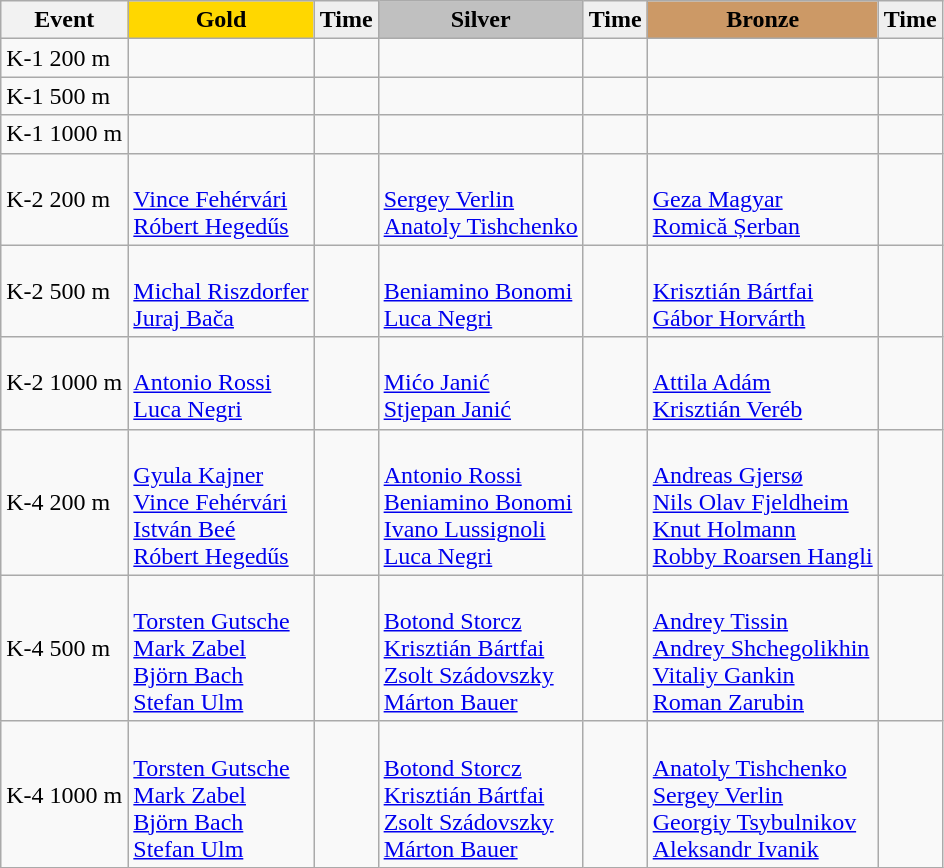<table class="wikitable">
<tr>
<th>Event</th>
<td align=center bgcolor="gold"><strong>Gold</strong></td>
<td align=center bgcolor="EFEFEF"><strong>Time</strong></td>
<td align=center bgcolor="silver"><strong>Silver</strong></td>
<td align=center bgcolor="EFEFEF"><strong>Time</strong></td>
<td align=center bgcolor="CC9966"><strong>Bronze</strong></td>
<td align=center bgcolor="EFEFEF"><strong>Time</strong></td>
</tr>
<tr>
<td>K-1 200 m</td>
<td></td>
<td></td>
<td></td>
<td></td>
<td></td>
<td></td>
</tr>
<tr>
<td>K-1 500 m</td>
<td></td>
<td></td>
<td></td>
<td></td>
<td></td>
<td></td>
</tr>
<tr>
<td>K-1 1000 m</td>
<td></td>
<td></td>
<td></td>
<td></td>
<td></td>
<td></td>
</tr>
<tr>
<td>K-2 200 m</td>
<td><br><a href='#'>Vince Fehérvári</a><br><a href='#'>Róbert Hegedűs</a></td>
<td></td>
<td><br><a href='#'>Sergey Verlin</a><br><a href='#'>Anatoly Tishchenko</a></td>
<td></td>
<td><br><a href='#'>Geza Magyar</a><br><a href='#'>Romică Șerban</a></td>
<td></td>
</tr>
<tr>
<td>K-2 500 m</td>
<td><br><a href='#'>Michal Riszdorfer</a><br><a href='#'>Juraj Bača</a></td>
<td></td>
<td><br><a href='#'>Beniamino Bonomi</a><br><a href='#'>Luca Negri</a></td>
<td></td>
<td><br><a href='#'>Krisztián Bártfai</a><br><a href='#'>Gábor Horvárth</a></td>
<td></td>
</tr>
<tr>
<td>K-2 1000 m</td>
<td><br><a href='#'>Antonio Rossi</a><br><a href='#'>Luca Negri</a></td>
<td></td>
<td><br><a href='#'>Mićo Janić</a><br><a href='#'>Stjepan Janić</a></td>
<td></td>
<td><br><a href='#'>Attila Adám</a><br><a href='#'>Krisztián Veréb</a></td>
<td></td>
</tr>
<tr>
<td>K-4 200 m</td>
<td><br><a href='#'>Gyula Kajner</a><br><a href='#'>Vince Fehérvári</a><br><a href='#'>István Beé</a><br><a href='#'>Róbert Hegedűs</a></td>
<td></td>
<td><br><a href='#'>Antonio Rossi</a><br><a href='#'>Beniamino Bonomi</a><br><a href='#'>Ivano Lussignoli</a><br><a href='#'>Luca Negri</a></td>
<td></td>
<td><br><a href='#'>Andreas Gjersø</a><br><a href='#'>Nils Olav Fjeldheim</a><br><a href='#'>Knut Holmann</a><br><a href='#'>Robby Roarsen Hangli</a></td>
<td></td>
</tr>
<tr>
<td>K-4 500 m</td>
<td><br><a href='#'>Torsten Gutsche</a><br><a href='#'>Mark Zabel</a><br><a href='#'>Björn Bach</a><br><a href='#'>Stefan Ulm</a></td>
<td></td>
<td><br><a href='#'>Botond Storcz</a><br><a href='#'>Krisztián Bártfai</a><br><a href='#'>Zsolt Szádovszky</a><br><a href='#'>Márton Bauer</a></td>
<td></td>
<td><br><a href='#'>Andrey Tissin</a><br><a href='#'>Andrey Shchegolikhin</a><br><a href='#'>Vitaliy Gankin</a><br><a href='#'>Roman Zarubin</a></td>
<td></td>
</tr>
<tr>
<td>K-4 1000 m</td>
<td><br><a href='#'>Torsten Gutsche</a><br><a href='#'>Mark Zabel</a><br><a href='#'>Björn Bach</a><br><a href='#'>Stefan Ulm</a></td>
<td></td>
<td><br><a href='#'>Botond Storcz</a><br><a href='#'>Krisztián Bártfai</a><br><a href='#'>Zsolt Szádovszky</a><br><a href='#'>Márton Bauer</a></td>
<td></td>
<td><br><a href='#'>Anatoly Tishchenko</a><br><a href='#'>Sergey Verlin</a><br><a href='#'>Georgiy Tsybulnikov</a><br><a href='#'>Aleksandr Ivanik</a></td>
<td></td>
</tr>
</table>
